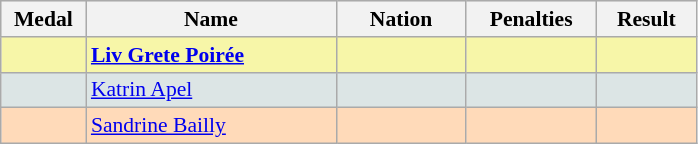<table class=wikitable style="border:1px solid #AAAAAA;font-size:90%">
<tr bgcolor="#E4E4E4">
<th style="border-bottom:1px solid #AAAAAA" width=50>Medal</th>
<th style="border-bottom:1px solid #AAAAAA" width=160>Name</th>
<th style="border-bottom:1px solid #AAAAAA" width=80>Nation</th>
<th style="border-bottom:1px solid #AAAAAA" width=80>Penalties</th>
<th style="border-bottom:1px solid #AAAAAA" width=60>Result</th>
</tr>
<tr bgcolor="#F7F6A8">
<td align="center"></td>
<td><strong><a href='#'>Liv Grete Poirée</a></strong></td>
<td align="center"></td>
<td align="center"></td>
<td align="right"></td>
</tr>
<tr bgcolor="#DCE5E5">
<td align="center"></td>
<td><a href='#'>Katrin Apel</a></td>
<td align="center"></td>
<td align="center"></td>
<td align="right"></td>
</tr>
<tr bgcolor="#FFDAB9">
<td align="center"></td>
<td><a href='#'>Sandrine Bailly</a></td>
<td align="center"></td>
<td align="center"></td>
<td align="right"></td>
</tr>
</table>
